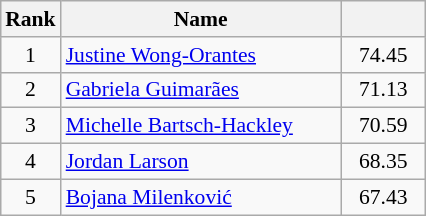<table class="wikitable" style="margin:0.5em auto;width=480;font-size:90%">
<tr>
<th width=30>Rank</th>
<th width=180>Name</th>
<th width=50></th>
</tr>
<tr>
<td align=center>1</td>
<td> <a href='#'>Justine Wong-Orantes</a></td>
<td align=center>74.45</td>
</tr>
<tr>
<td align=center>2</td>
<td> <a href='#'>Gabriela Guimarães</a></td>
<td align=center>71.13</td>
</tr>
<tr>
<td align=center>3</td>
<td> <a href='#'>Michelle Bartsch-Hackley</a></td>
<td align=center>70.59</td>
</tr>
<tr>
<td align=center>4</td>
<td> <a href='#'>Jordan Larson</a></td>
<td align=center>68.35</td>
</tr>
<tr>
<td align=center>5</td>
<td> <a href='#'>Bojana Milenković</a></td>
<td align=center>67.43</td>
</tr>
</table>
